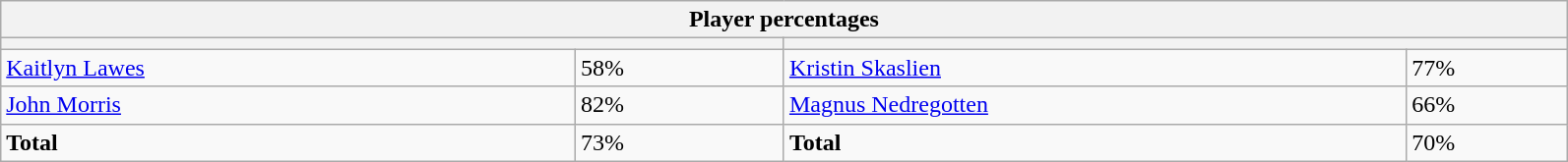<table class="wikitable">
<tr>
<th colspan=4 width=400>Player percentages</th>
</tr>
<tr>
<th colspan=2 width=25% style="white-space:nowrap;"></th>
<th colspan=2 width=25% style="white-space:nowrap;"></th>
</tr>
<tr>
<td><a href='#'>Kaitlyn Lawes</a></td>
<td>58%</td>
<td><a href='#'>Kristin Skaslien</a></td>
<td>77%</td>
</tr>
<tr>
<td><a href='#'>John Morris</a></td>
<td>82%</td>
<td><a href='#'>Magnus Nedregotten</a></td>
<td>66%</td>
</tr>
<tr>
<td><strong>Total</strong></td>
<td>73%</td>
<td><strong>Total</strong></td>
<td>70%</td>
</tr>
</table>
